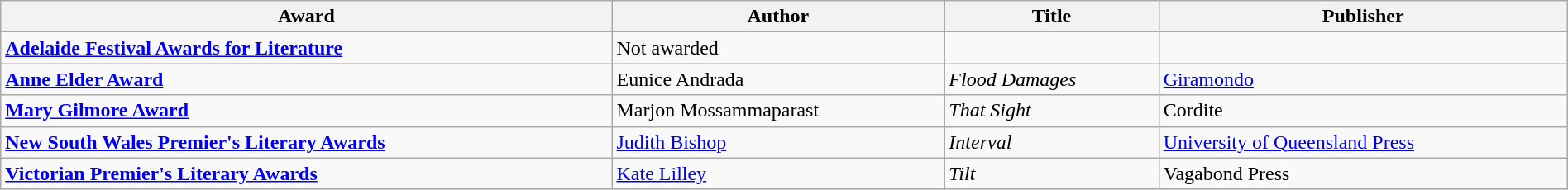<table class="wikitable" width=100%>
<tr>
<th>Award</th>
<th>Author</th>
<th>Title</th>
<th>Publisher</th>
</tr>
<tr>
<td><strong><a href='#'>Adelaide Festival Awards for Literature</a></strong></td>
<td>Not awarded</td>
<td></td>
<td></td>
</tr>
<tr>
<td><strong><a href='#'>Anne Elder Award</a></strong></td>
<td>Eunice Andrada</td>
<td><em>Flood Damages</em></td>
<td><a href='#'>Giramondo</a></td>
</tr>
<tr>
<td><strong><a href='#'>Mary Gilmore Award</a></strong></td>
<td>Marjon Mossammaparast</td>
<td><em>That Sight</em></td>
<td>Cordite</td>
</tr>
<tr>
<td><strong><a href='#'>New South Wales Premier's Literary Awards</a></strong></td>
<td><a href='#'>Judith Bishop</a></td>
<td><em>Interval</em></td>
<td><a href='#'>University of Queensland Press</a></td>
</tr>
<tr>
<td><strong><a href='#'>Victorian Premier's Literary Awards</a></strong></td>
<td><a href='#'>Kate Lilley</a></td>
<td><em>Tilt</em></td>
<td>Vagabond Press</td>
</tr>
</table>
